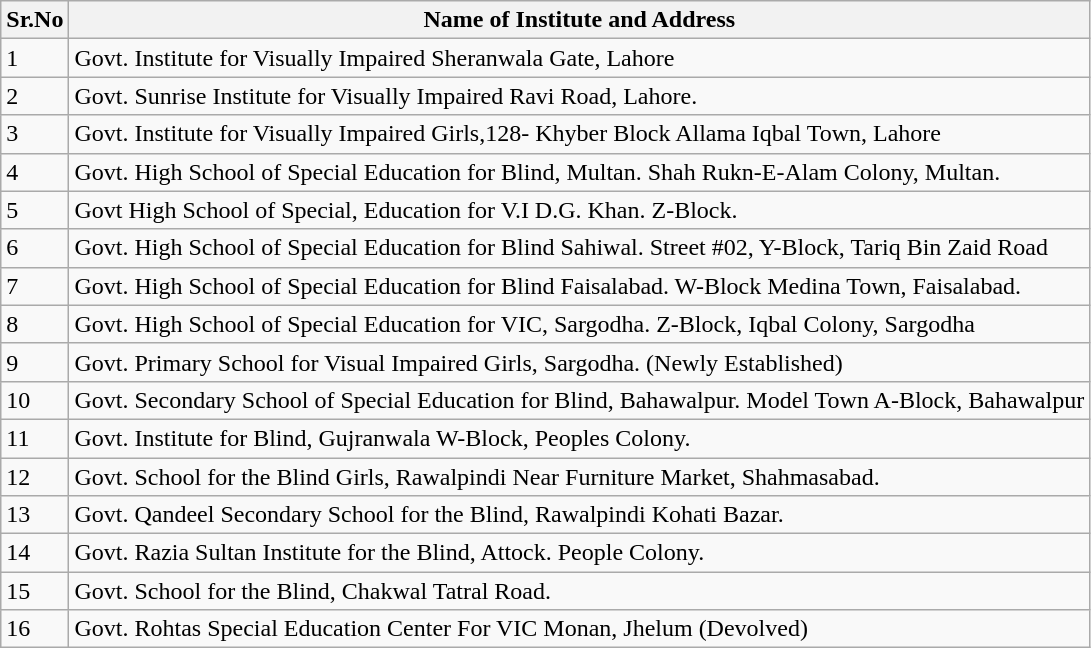<table class="wikitable">
<tr>
<th>Sr.No</th>
<th>Name of Institute and Address</th>
</tr>
<tr>
<td>1</td>
<td>Govt. Institute for Visually Impaired Sheranwala Gate, Lahore</td>
</tr>
<tr>
<td>2</td>
<td>Govt. Sunrise Institute for Visually Impaired Ravi Road, Lahore.</td>
</tr>
<tr>
<td>3</td>
<td>Govt. Institute for Visually Impaired Girls,128- Khyber Block Allama Iqbal Town, Lahore</td>
</tr>
<tr>
<td>4</td>
<td>Govt. High School of Special Education for Blind, Multan. Shah Rukn-E-Alam Colony, Multan.</td>
</tr>
<tr>
<td>5</td>
<td>Govt  High School of Special, Education for V.I D.G. Khan. Z-Block.</td>
</tr>
<tr>
<td>6</td>
<td>Govt. High School of Special Education for Blind Sahiwal. Street #02, Y-Block, Tariq Bin Zaid Road</td>
</tr>
<tr>
<td>7</td>
<td>Govt. High School of Special Education for Blind Faisalabad. W-Block Medina Town, Faisalabad.</td>
</tr>
<tr>
<td>8</td>
<td>Govt. High School of Special Education for VIC, Sargodha. Z-Block, Iqbal Colony, Sargodha</td>
</tr>
<tr>
<td>9</td>
<td>Govt. Primary School for Visual Impaired Girls, Sargodha. (Newly Established)</td>
</tr>
<tr>
<td>10</td>
<td>Govt. Secondary School of Special Education for Blind, Bahawalpur. Model Town A-Block, Bahawalpur</td>
</tr>
<tr>
<td>11</td>
<td>Govt. Institute for Blind, Gujranwala W-Block, Peoples Colony.</td>
</tr>
<tr>
<td>12</td>
<td>Govt. School for the Blind Girls, Rawalpindi Near Furniture Market, Shahmasabad.</td>
</tr>
<tr>
<td>13</td>
<td>Govt. Qandeel Secondary School for the Blind, Rawalpindi Kohati Bazar.</td>
</tr>
<tr>
<td>14</td>
<td>Govt. Razia Sultan Institute for the Blind, Attock. People Colony.</td>
</tr>
<tr>
<td>15</td>
<td>Govt. School for the Blind, Chakwal Tatral Road.</td>
</tr>
<tr>
<td>16</td>
<td>Govt. Rohtas Special Education Center For VIC Monan, Jhelum (Devolved)</td>
</tr>
</table>
